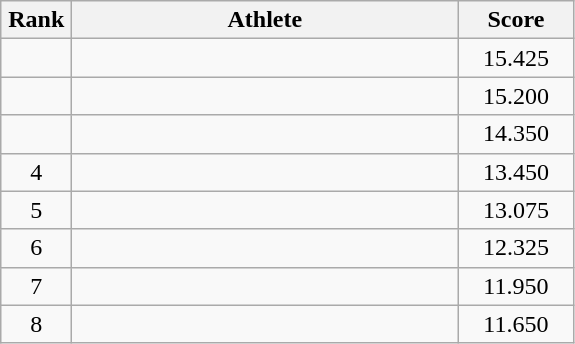<table class=wikitable style="text-align:center">
<tr>
<th width=40>Rank</th>
<th width=250>Athlete</th>
<th width=70>Score</th>
</tr>
<tr>
<td></td>
<td align=left></td>
<td>15.425</td>
</tr>
<tr>
<td></td>
<td align=left></td>
<td>15.200</td>
</tr>
<tr>
<td></td>
<td align=left></td>
<td>14.350</td>
</tr>
<tr>
<td>4</td>
<td align=left></td>
<td>13.450</td>
</tr>
<tr>
<td>5</td>
<td align=left></td>
<td>13.075</td>
</tr>
<tr>
<td>6</td>
<td align=left></td>
<td>12.325</td>
</tr>
<tr>
<td>7</td>
<td align=left></td>
<td>11.950</td>
</tr>
<tr>
<td>8</td>
<td align=left></td>
<td>11.650</td>
</tr>
</table>
